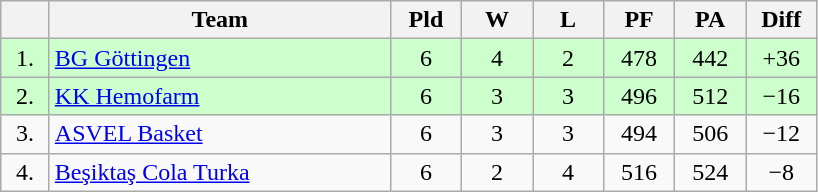<table class="wikitable" style="text-align:center">
<tr>
<th width=25></th>
<th width=220>Team</th>
<th width=40>Pld</th>
<th width=40>W</th>
<th width=40>L</th>
<th width=40>PF</th>
<th width=40>PA</th>
<th width=40>Diff</th>
</tr>
<tr style="background:#ccffcc;">
<td>1.</td>
<td align=left> <a href='#'>BG Göttingen</a></td>
<td>6</td>
<td>4</td>
<td>2</td>
<td>478</td>
<td>442</td>
<td>+36</td>
</tr>
<tr style="background:#ccffcc;">
<td>2.</td>
<td align=left> <a href='#'>KK Hemofarm</a></td>
<td>6</td>
<td>3</td>
<td>3</td>
<td>496</td>
<td>512</td>
<td>−16</td>
</tr>
<tr style="background:;">
<td>3.</td>
<td align=left> <a href='#'>ASVEL Basket</a></td>
<td>6</td>
<td>3</td>
<td>3</td>
<td>494</td>
<td>506</td>
<td>−12</td>
</tr>
<tr style="background:;">
<td>4.</td>
<td align=left> <a href='#'>Beşiktaş Cola Turka</a></td>
<td>6</td>
<td>2</td>
<td>4</td>
<td>516</td>
<td>524</td>
<td>−8</td>
</tr>
</table>
